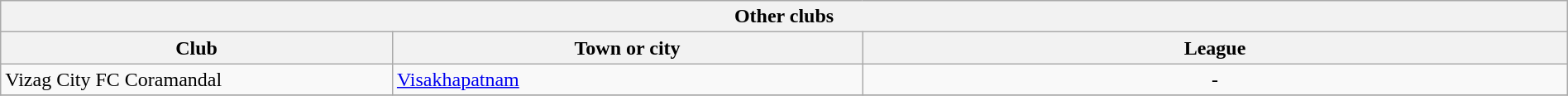<table class="wikitable sortable" width="100%">
<tr>
<th colspan="3">Other clubs</th>
</tr>
<tr>
<th !width="25%">Club</th>
<th width="30%">Town or city</th>
<th width="45%">League</th>
</tr>
<tr>
<td>Vizag City FC Coramandal</td>
<td><a href='#'>Visakhapatnam</a></td>
<td align="center">-</td>
</tr>
<tr>
</tr>
</table>
